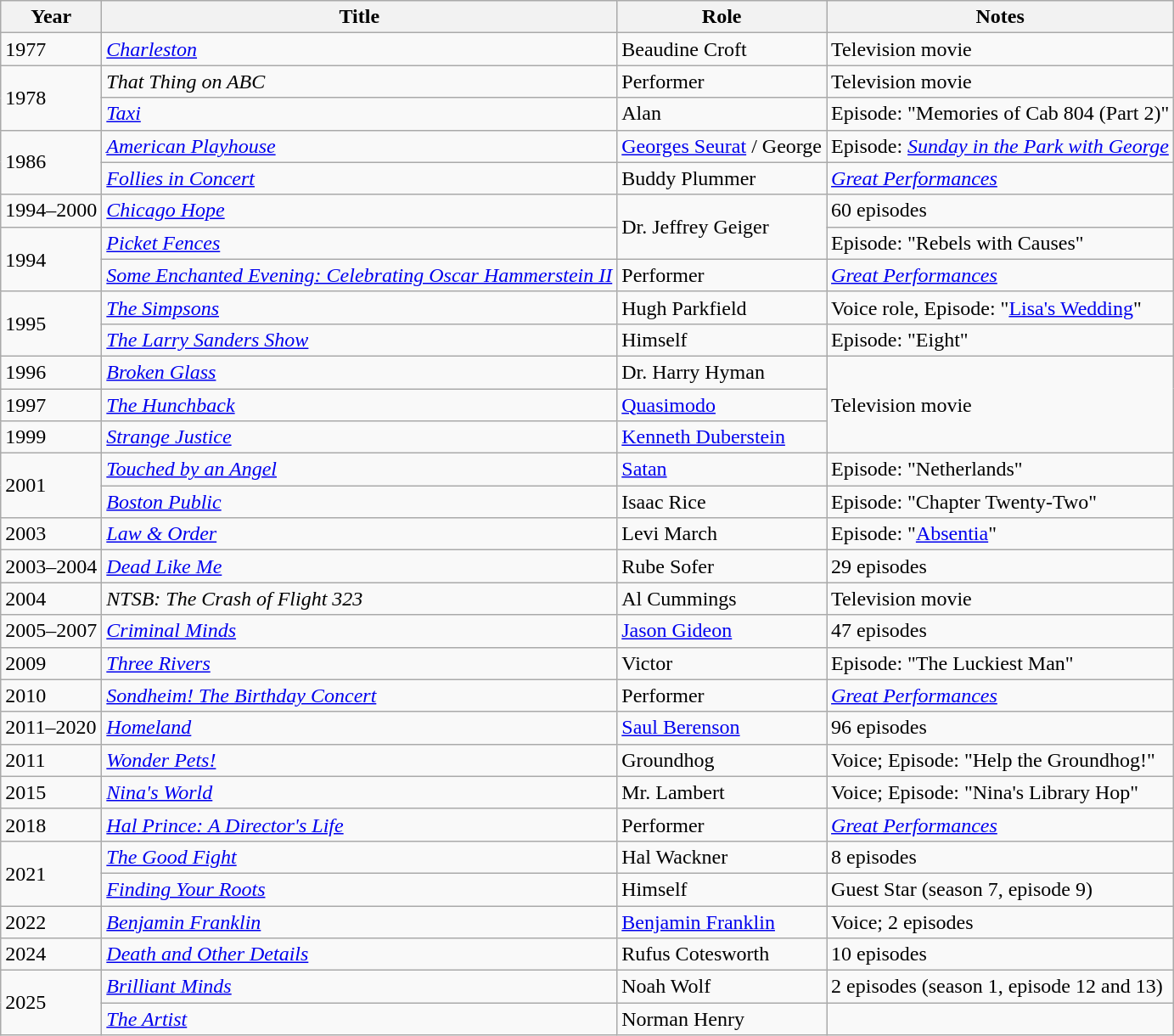<table class="wikitable sortable">
<tr>
<th>Year</th>
<th>Title</th>
<th>Role</th>
<th class="unsortable">Notes</th>
</tr>
<tr>
<td>1977</td>
<td><em><a href='#'>Charleston</a></em></td>
<td>Beaudine Croft</td>
<td>Television movie</td>
</tr>
<tr>
<td rowspan="2">1978</td>
<td><em>That Thing on ABC</em></td>
<td>Performer</td>
<td>Television movie</td>
</tr>
<tr>
<td><em><a href='#'>Taxi</a></em></td>
<td>Alan</td>
<td>Episode: "Memories of Cab 804 (Part 2)"</td>
</tr>
<tr>
<td rowspan="2">1986</td>
<td><em><a href='#'>American Playhouse</a></em></td>
<td><a href='#'>Georges Seurat</a> / George</td>
<td>Episode: <em><a href='#'>Sunday in the Park with George</a></em></td>
</tr>
<tr>
<td><em><a href='#'>Follies in Concert</a></em></td>
<td>Buddy Plummer</td>
<td><em><a href='#'>Great Performances</a></em></td>
</tr>
<tr>
<td>1994–2000</td>
<td><em><a href='#'>Chicago Hope</a></em></td>
<td rowspan="2">Dr. Jeffrey Geiger</td>
<td>60 episodes</td>
</tr>
<tr>
<td rowspan="2">1994</td>
<td><em><a href='#'>Picket Fences</a></em></td>
<td>Episode: "Rebels with Causes"</td>
</tr>
<tr>
<td><em><a href='#'>Some Enchanted Evening: Celebrating Oscar Hammerstein II</a></em></td>
<td>Performer</td>
<td><em><a href='#'>Great Performances</a></em></td>
</tr>
<tr>
<td rowspan="2">1995</td>
<td><em><a href='#'>The Simpsons</a></em></td>
<td>Hugh Parkfield</td>
<td>Voice role, Episode: "<a href='#'>Lisa's Wedding</a>"</td>
</tr>
<tr>
<td><em><a href='#'>The Larry Sanders Show</a></em></td>
<td>Himself</td>
<td>Episode: "Eight"</td>
</tr>
<tr>
<td>1996</td>
<td><em><a href='#'>Broken Glass</a></em></td>
<td>Dr. Harry Hyman</td>
<td rowspan="3">Television movie</td>
</tr>
<tr>
<td>1997</td>
<td><em><a href='#'>The Hunchback</a></em></td>
<td><a href='#'>Quasimodo</a></td>
</tr>
<tr>
<td>1999</td>
<td><em><a href='#'>Strange Justice</a></em></td>
<td><a href='#'>Kenneth Duberstein</a></td>
</tr>
<tr>
<td rowspan="2">2001</td>
<td><em><a href='#'>Touched by an Angel</a></em></td>
<td><a href='#'>Satan</a></td>
<td>Episode: "Netherlands"</td>
</tr>
<tr>
<td><em><a href='#'>Boston Public</a></em></td>
<td>Isaac Rice</td>
<td>Episode: "Chapter Twenty-Two"</td>
</tr>
<tr>
<td>2003</td>
<td><em><a href='#'>Law & Order</a></em></td>
<td>Levi March</td>
<td>Episode: "<a href='#'>Absentia</a>"</td>
</tr>
<tr>
<td>2003–2004</td>
<td><em><a href='#'>Dead Like Me</a></em></td>
<td>Rube Sofer</td>
<td>29 episodes</td>
</tr>
<tr>
<td>2004</td>
<td><em>NTSB: The Crash of Flight 323</em></td>
<td>Al Cummings</td>
<td>Television movie</td>
</tr>
<tr>
<td>2005–2007</td>
<td><em><a href='#'>Criminal Minds</a></em></td>
<td><a href='#'>Jason Gideon</a></td>
<td>47 episodes</td>
</tr>
<tr>
<td>2009</td>
<td><em><a href='#'>Three Rivers</a></em></td>
<td>Victor</td>
<td>Episode: "The Luckiest Man"</td>
</tr>
<tr>
<td>2010</td>
<td><em><a href='#'>Sondheim! The Birthday Concert</a></em></td>
<td>Performer</td>
<td><em><a href='#'>Great Performances</a></em></td>
</tr>
<tr>
<td>2011–2020</td>
<td><em><a href='#'>Homeland</a></em></td>
<td><a href='#'>Saul Berenson</a></td>
<td>96 episodes</td>
</tr>
<tr>
<td>2011</td>
<td><em><a href='#'>Wonder Pets!</a></em></td>
<td>Groundhog</td>
<td>Voice; Episode: "Help the Groundhog!"</td>
</tr>
<tr>
<td>2015</td>
<td><em><a href='#'>Nina's World</a></em></td>
<td>Mr. Lambert</td>
<td>Voice; Episode: "Nina's Library Hop"</td>
</tr>
<tr>
<td>2018</td>
<td><em><a href='#'>Hal Prince: A Director's Life</a></em></td>
<td>Performer</td>
<td><em><a href='#'>Great Performances</a></em></td>
</tr>
<tr>
<td rowspan="2">2021</td>
<td><em><a href='#'>The Good Fight</a></em></td>
<td>Hal Wackner</td>
<td>8 episodes</td>
</tr>
<tr>
<td><em> <a href='#'>Finding Your Roots</a></em></td>
<td>Himself</td>
<td>Guest Star (season 7, episode 9)</td>
</tr>
<tr>
<td>2022</td>
<td><em><a href='#'>Benjamin Franklin</a></em></td>
<td><a href='#'>Benjamin Franklin</a></td>
<td>Voice; 2 episodes</td>
</tr>
<tr>
<td>2024</td>
<td><em><a href='#'>Death and Other Details</a></em></td>
<td>Rufus Cotesworth</td>
<td>10 episodes</td>
</tr>
<tr>
<td rowspan="2">2025</td>
<td><em><a href='#'>Brilliant Minds</a></em></td>
<td>Noah Wolf</td>
<td>2 episodes (season 1, episode 12 and 13)</td>
</tr>
<tr>
<td><em><a href='#'>The Artist</a></em></td>
<td>Norman Henry</td>
<td></td>
</tr>
</table>
